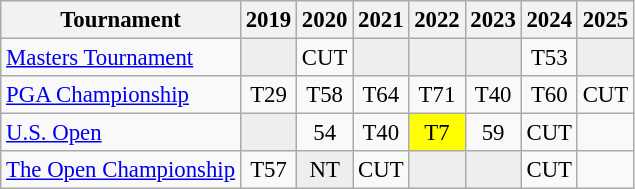<table class="wikitable" style="font-size:95%;text-align:center;">
<tr>
<th>Tournament</th>
<th>2019</th>
<th>2020</th>
<th>2021</th>
<th>2022</th>
<th>2023</th>
<th>2024</th>
<th>2025</th>
</tr>
<tr>
<td align=left><a href='#'>Masters Tournament</a></td>
<td style="background:#eeeeee;"></td>
<td>CUT</td>
<td style="background:#eeeeee;"></td>
<td style="background:#eeeeee;"></td>
<td style="background:#eeeeee;"></td>
<td>T53</td>
<td style="background:#eeeeee;"></td>
</tr>
<tr>
<td align=left><a href='#'>PGA Championship</a></td>
<td>T29</td>
<td>T58</td>
<td>T64</td>
<td>T71</td>
<td>T40</td>
<td>T60</td>
<td>CUT</td>
</tr>
<tr>
<td align=left><a href='#'>U.S. Open</a></td>
<td style="background:#eeeeee;"></td>
<td>54</td>
<td>T40</td>
<td style="background:yellow;">T7</td>
<td>59</td>
<td>CUT</td>
<td></td>
</tr>
<tr>
<td align=left><a href='#'>The Open Championship</a></td>
<td>T57</td>
<td style="background:#eeeeee;">NT</td>
<td>CUT</td>
<td style="background:#eeeeee;"></td>
<td style="background:#eeeeee;"></td>
<td>CUT</td>
<td></td>
</tr>
</table>
